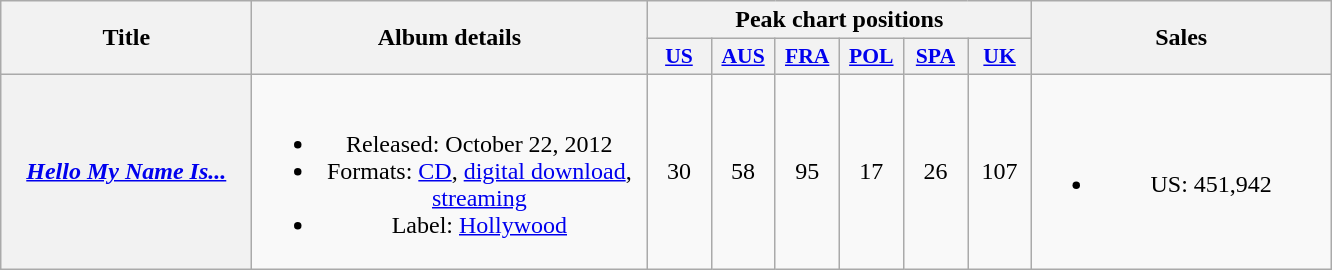<table class="wikitable plainrowheaders" style="text-align:center;">
<tr>
<th scope="col" rowspan="2" style="width:10em;">Title</th>
<th scope="col" rowspan="2" style="width:16em;">Album details</th>
<th scope="col" colspan="6">Peak chart positions</th>
<th scope="col" rowspan="2" style="width:12em;">Sales</th>
</tr>
<tr>
<th scope="col" style="width:2.5em;font-size:90%;"><a href='#'>US</a><br></th>
<th scope="col" style="width:2.5em;font-size:90%;"><a href='#'>AUS</a><br></th>
<th scope="col" style="width:2.5em;font-size:90%;"><a href='#'>FRA</a><br></th>
<th scope="col" style="width:2.5em;font-size:90%;"><a href='#'>POL</a><br></th>
<th scope="col" style="width:2.5em;font-size:90%;"><a href='#'>SPA</a> <br></th>
<th scope="col" style="width:2.5em;font-size:90%;"><a href='#'>UK</a><br></th>
</tr>
<tr>
<th scope="row"><em><a href='#'>Hello My Name Is...</a></em></th>
<td><br><ul><li>Released: October 22, 2012</li><li>Formats: <a href='#'>CD</a>, <a href='#'>digital download</a>, <a href='#'>streaming</a></li><li>Label: <a href='#'>Hollywood</a></li></ul></td>
<td>30</td>
<td>58</td>
<td>95</td>
<td>17</td>
<td>26</td>
<td>107</td>
<td><br><ul><li>US: 451,942</li></ul></td>
</tr>
</table>
